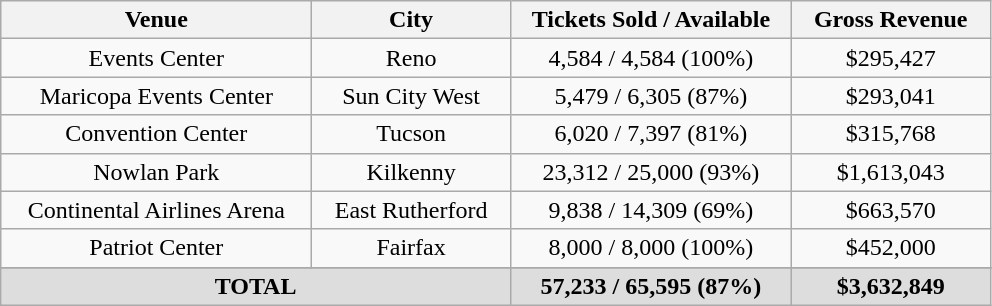<table class="wikitable" style="text-align:center">
<tr>
<th style="width:200px;">Venue</th>
<th style="width:125px;">City</th>
<th style="width:180px;">Tickets Sold / Available</th>
<th style="width:125px;">Gross Revenue</th>
</tr>
<tr>
<td>Events Center</td>
<td>Reno</td>
<td>4,584 / 4,584 (100%)</td>
<td>$295,427</td>
</tr>
<tr>
<td>Maricopa Events Center</td>
<td>Sun City West</td>
<td>5,479 / 6,305 (87%)</td>
<td>$293,041</td>
</tr>
<tr>
<td>Convention Center</td>
<td>Tucson</td>
<td>6,020 / 7,397 (81%)</td>
<td>$315,768</td>
</tr>
<tr>
<td>Nowlan Park</td>
<td>Kilkenny</td>
<td>23,312 / 25,000 (93%)</td>
<td>$1,613,043</td>
</tr>
<tr>
<td>Continental Airlines Arena</td>
<td>East Rutherford</td>
<td>9,838 / 14,309 (69%)</td>
<td>$663,570</td>
</tr>
<tr>
<td>Patriot Center</td>
<td>Fairfax</td>
<td>8,000 / 8,000 (100%)</td>
<td>$452,000</td>
</tr>
<tr>
</tr>
<tr style="background:#ddd;">
<td colspan="2"><strong>TOTAL</strong></td>
<td><strong>57,233 / 65,595 (87%)</strong></td>
<td><strong>$3,632,849</strong></td>
</tr>
</table>
